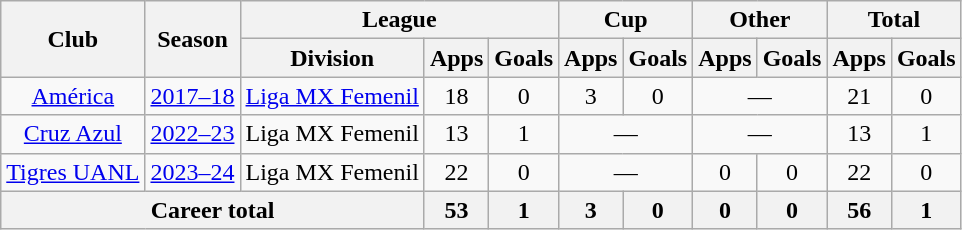<table class="wikitable" style="text-align: center;">
<tr>
<th rowspan=2>Club</th>
<th rowspan=2>Season</th>
<th colspan=3>League</th>
<th colspan=2>Cup</th>
<th colspan=2>Other</th>
<th colspan=2>Total</th>
</tr>
<tr>
<th>Division</th>
<th>Apps</th>
<th>Goals</th>
<th>Apps</th>
<th>Goals</th>
<th>Apps</th>
<th>Goals</th>
<th>Apps</th>
<th>Goals</th>
</tr>
<tr>
<td><a href='#'>América</a></td>
<td><a href='#'>2017–18</a></td>
<td><a href='#'>Liga MX Femenil</a></td>
<td>18</td>
<td>0</td>
<td>3</td>
<td>0</td>
<td colspan=2>—</td>
<td>21</td>
<td>0</td>
</tr>
<tr>
<td><a href='#'>Cruz Azul</a></td>
<td><a href='#'>2022–23</a></td>
<td>Liga MX Femenil</td>
<td>13</td>
<td>1</td>
<td colspan=2>—</td>
<td colspan=2>—</td>
<td>13</td>
<td>1</td>
</tr>
<tr>
<td><a href='#'>Tigres UANL</a></td>
<td><a href='#'>2023–24</a></td>
<td>Liga MX Femenil</td>
<td>22</td>
<td>0</td>
<td colspan=2>—</td>
<td>0</td>
<td>0</td>
<td>22</td>
<td>0</td>
</tr>
<tr>
<th colspan=3>Career total</th>
<th>53</th>
<th>1</th>
<th>3</th>
<th>0</th>
<th>0</th>
<th>0</th>
<th>56</th>
<th>1</th>
</tr>
</table>
